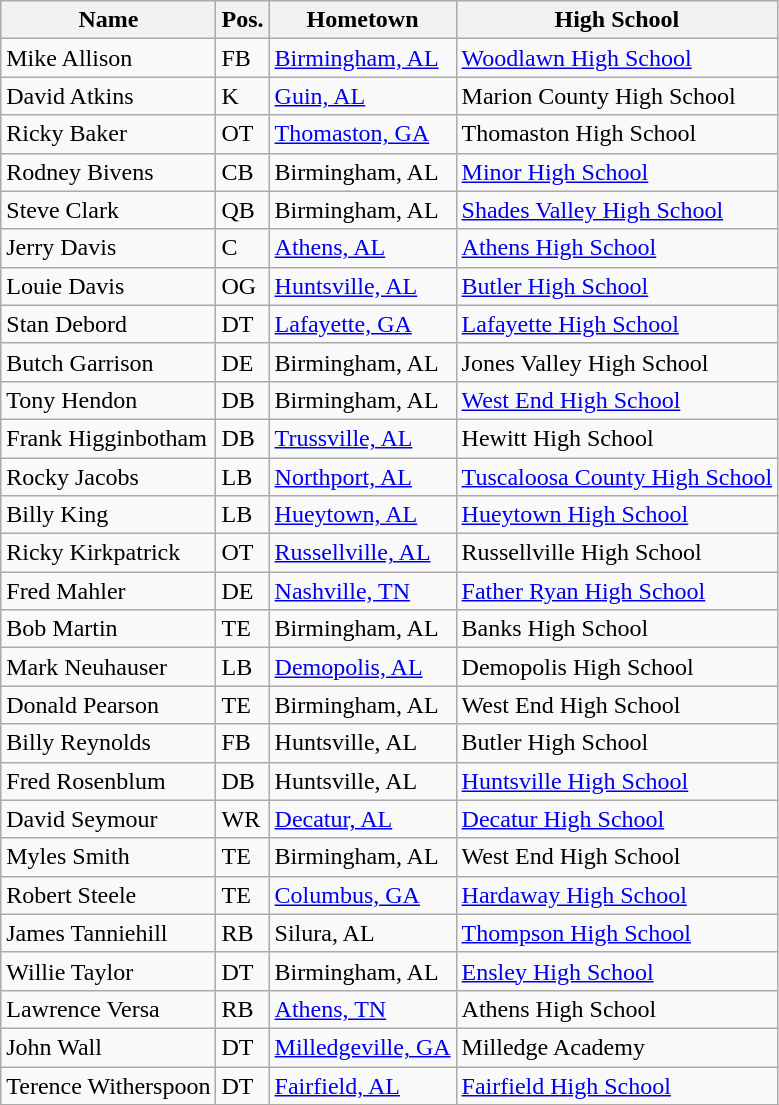<table class="wikitable sortable">
<tr>
<th>Name</th>
<th>Pos.</th>
<th>Hometown</th>
<th>High School</th>
</tr>
<tr>
<td>Mike Allison</td>
<td>FB</td>
<td><a href='#'>Birmingham, AL</a></td>
<td><a href='#'>Woodlawn High School</a></td>
</tr>
<tr>
<td>David Atkins</td>
<td>K</td>
<td><a href='#'>Guin, AL</a></td>
<td>Marion County High School</td>
</tr>
<tr>
<td>Ricky Baker</td>
<td>OT</td>
<td><a href='#'>Thomaston, GA</a></td>
<td>Thomaston High School</td>
</tr>
<tr>
<td>Rodney Bivens</td>
<td>CB</td>
<td>Birmingham, AL</td>
<td><a href='#'>Minor High School</a></td>
</tr>
<tr>
<td>Steve Clark</td>
<td>QB</td>
<td>Birmingham, AL</td>
<td><a href='#'>Shades Valley High School</a></td>
</tr>
<tr>
<td>Jerry Davis</td>
<td>C</td>
<td><a href='#'>Athens, AL</a></td>
<td><a href='#'>Athens High School</a></td>
</tr>
<tr>
<td>Louie Davis</td>
<td>OG</td>
<td><a href='#'>Huntsville, AL</a></td>
<td><a href='#'>Butler High School</a></td>
</tr>
<tr>
<td>Stan Debord</td>
<td>DT</td>
<td><a href='#'>Lafayette, GA</a></td>
<td><a href='#'>Lafayette High School</a></td>
</tr>
<tr>
<td>Butch Garrison</td>
<td>DE</td>
<td>Birmingham, AL</td>
<td>Jones Valley High School</td>
</tr>
<tr>
<td>Tony Hendon</td>
<td>DB</td>
<td>Birmingham, AL</td>
<td><a href='#'>West End High School</a></td>
</tr>
<tr>
<td>Frank Higginbotham</td>
<td>DB</td>
<td><a href='#'>Trussville, AL</a></td>
<td>Hewitt High School</td>
</tr>
<tr>
<td>Rocky Jacobs</td>
<td>LB</td>
<td><a href='#'>Northport, AL</a></td>
<td><a href='#'>Tuscaloosa County High School</a></td>
</tr>
<tr>
<td>Billy King</td>
<td>LB</td>
<td><a href='#'>Hueytown, AL</a></td>
<td><a href='#'>Hueytown High School</a></td>
</tr>
<tr>
<td>Ricky Kirkpatrick</td>
<td>OT</td>
<td><a href='#'>Russellville, AL</a></td>
<td>Russellville High School</td>
</tr>
<tr>
<td>Fred Mahler</td>
<td>DE</td>
<td><a href='#'>Nashville, TN</a></td>
<td><a href='#'>Father Ryan High School</a></td>
</tr>
<tr>
<td>Bob Martin</td>
<td>TE</td>
<td>Birmingham, AL</td>
<td>Banks High School</td>
</tr>
<tr>
<td>Mark Neuhauser</td>
<td>LB</td>
<td><a href='#'>Demopolis, AL</a></td>
<td>Demopolis High School</td>
</tr>
<tr>
<td>Donald Pearson</td>
<td>TE</td>
<td>Birmingham, AL</td>
<td>West End High School</td>
</tr>
<tr>
<td>Billy Reynolds</td>
<td>FB</td>
<td>Huntsville, AL</td>
<td>Butler High School</td>
</tr>
<tr>
<td>Fred Rosenblum</td>
<td>DB</td>
<td>Huntsville, AL</td>
<td><a href='#'>Huntsville High School</a></td>
</tr>
<tr>
<td>David Seymour</td>
<td>WR</td>
<td><a href='#'>Decatur, AL</a></td>
<td><a href='#'>Decatur High School</a></td>
</tr>
<tr>
<td>Myles Smith</td>
<td>TE</td>
<td>Birmingham, AL</td>
<td>West End High School</td>
</tr>
<tr>
<td>Robert Steele</td>
<td>TE</td>
<td><a href='#'>Columbus, GA</a></td>
<td><a href='#'>Hardaway High School</a></td>
</tr>
<tr>
<td>James Tanniehill</td>
<td>RB</td>
<td>Silura, AL</td>
<td><a href='#'>Thompson High School</a></td>
</tr>
<tr>
<td>Willie Taylor</td>
<td>DT</td>
<td>Birmingham, AL</td>
<td><a href='#'>Ensley High School</a></td>
</tr>
<tr>
<td>Lawrence Versa</td>
<td>RB</td>
<td><a href='#'>Athens, TN</a></td>
<td>Athens High School</td>
</tr>
<tr>
<td>John Wall</td>
<td>DT</td>
<td><a href='#'>Milledgeville, GA</a></td>
<td>Milledge Academy</td>
</tr>
<tr>
<td>Terence Witherspoon</td>
<td>DT</td>
<td><a href='#'>Fairfield, AL</a></td>
<td><a href='#'>Fairfield High School</a></td>
</tr>
<tr>
</tr>
</table>
